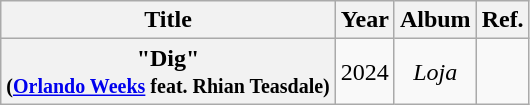<table class="wikitable plainrowheaders" style="text-align:center;">
<tr>
<th scope="col">Title</th>
<th scope="col">Year</th>
<th scope="col">Album</th>
<th>Ref.</th>
</tr>
<tr>
<th scope="row">"Dig"<br><small>(<a href='#'>Orlando Weeks</a> feat. Rhian Teasdale)</small></th>
<td rowspan="1">2024</td>
<td rowspan="1"><em>Loja</em></td>
<td></td>
</tr>
</table>
